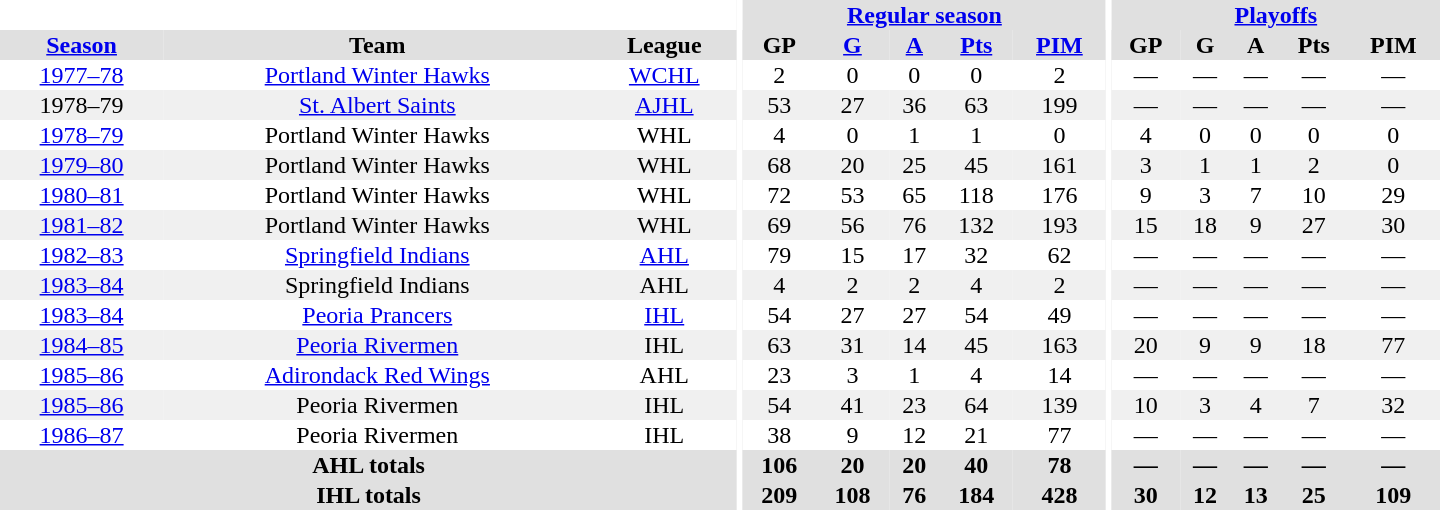<table border="0" cellpadding="1" cellspacing="0" style="text-align:center; width:60em">
<tr bgcolor="#e0e0e0">
<th colspan="3" bgcolor="#ffffff"></th>
<th rowspan="99" bgcolor="#ffffff"></th>
<th colspan="5"><a href='#'>Regular season</a></th>
<th rowspan="99" bgcolor="#ffffff"></th>
<th colspan="5"><a href='#'>Playoffs</a></th>
</tr>
<tr bgcolor="#e0e0e0">
<th><a href='#'>Season</a></th>
<th>Team</th>
<th>League</th>
<th>GP</th>
<th><a href='#'>G</a></th>
<th><a href='#'>A</a></th>
<th><a href='#'>Pts</a></th>
<th><a href='#'>PIM</a></th>
<th>GP</th>
<th>G</th>
<th>A</th>
<th>Pts</th>
<th>PIM</th>
</tr>
<tr>
<td><a href='#'>1977–78</a></td>
<td><a href='#'>Portland Winter Hawks</a></td>
<td><a href='#'>WCHL</a></td>
<td>2</td>
<td>0</td>
<td>0</td>
<td>0</td>
<td>2</td>
<td>—</td>
<td>—</td>
<td>—</td>
<td>—</td>
<td>—</td>
</tr>
<tr bgcolor="#f0f0f0">
<td>1978–79</td>
<td><a href='#'>St. Albert Saints</a></td>
<td><a href='#'>AJHL</a></td>
<td>53</td>
<td>27</td>
<td>36</td>
<td>63</td>
<td>199</td>
<td>—</td>
<td>—</td>
<td>—</td>
<td>—</td>
<td>—</td>
</tr>
<tr>
<td><a href='#'>1978–79</a></td>
<td>Portland Winter Hawks</td>
<td>WHL</td>
<td>4</td>
<td>0</td>
<td>1</td>
<td>1</td>
<td>0</td>
<td>4</td>
<td>0</td>
<td>0</td>
<td>0</td>
<td>0</td>
</tr>
<tr bgcolor="#f0f0f0">
<td><a href='#'>1979–80</a></td>
<td>Portland Winter Hawks</td>
<td>WHL</td>
<td>68</td>
<td>20</td>
<td>25</td>
<td>45</td>
<td>161</td>
<td>3</td>
<td>1</td>
<td>1</td>
<td>2</td>
<td>0</td>
</tr>
<tr>
<td><a href='#'>1980–81</a></td>
<td>Portland Winter Hawks</td>
<td>WHL</td>
<td>72</td>
<td>53</td>
<td>65</td>
<td>118</td>
<td>176</td>
<td>9</td>
<td>3</td>
<td>7</td>
<td>10</td>
<td>29</td>
</tr>
<tr bgcolor="#f0f0f0">
<td><a href='#'>1981–82</a></td>
<td>Portland Winter Hawks</td>
<td>WHL</td>
<td>69</td>
<td>56</td>
<td>76</td>
<td>132</td>
<td>193</td>
<td>15</td>
<td>18</td>
<td>9</td>
<td>27</td>
<td>30</td>
</tr>
<tr>
<td><a href='#'>1982–83</a></td>
<td><a href='#'>Springfield Indians</a></td>
<td><a href='#'>AHL</a></td>
<td>79</td>
<td>15</td>
<td>17</td>
<td>32</td>
<td>62</td>
<td>—</td>
<td>—</td>
<td>—</td>
<td>—</td>
<td>—</td>
</tr>
<tr bgcolor="#f0f0f0">
<td><a href='#'>1983–84</a></td>
<td>Springfield Indians</td>
<td>AHL</td>
<td>4</td>
<td>2</td>
<td>2</td>
<td>4</td>
<td>2</td>
<td>—</td>
<td>—</td>
<td>—</td>
<td>—</td>
<td>—</td>
</tr>
<tr>
<td><a href='#'>1983–84</a></td>
<td><a href='#'>Peoria Prancers</a></td>
<td><a href='#'>IHL</a></td>
<td>54</td>
<td>27</td>
<td>27</td>
<td>54</td>
<td>49</td>
<td>—</td>
<td>—</td>
<td>—</td>
<td>—</td>
<td>—</td>
</tr>
<tr bgcolor="#f0f0f0">
<td><a href='#'>1984–85</a></td>
<td><a href='#'>Peoria Rivermen</a></td>
<td>IHL</td>
<td>63</td>
<td>31</td>
<td>14</td>
<td>45</td>
<td>163</td>
<td>20</td>
<td>9</td>
<td>9</td>
<td>18</td>
<td>77</td>
</tr>
<tr>
<td><a href='#'>1985–86</a></td>
<td><a href='#'>Adirondack Red Wings</a></td>
<td>AHL</td>
<td>23</td>
<td>3</td>
<td>1</td>
<td>4</td>
<td>14</td>
<td>—</td>
<td>—</td>
<td>—</td>
<td>—</td>
<td>—</td>
</tr>
<tr bgcolor="#f0f0f0">
<td><a href='#'>1985–86</a></td>
<td>Peoria Rivermen</td>
<td>IHL</td>
<td>54</td>
<td>41</td>
<td>23</td>
<td>64</td>
<td>139</td>
<td>10</td>
<td>3</td>
<td>4</td>
<td>7</td>
<td>32</td>
</tr>
<tr>
<td><a href='#'>1986–87</a></td>
<td>Peoria Rivermen</td>
<td>IHL</td>
<td>38</td>
<td>9</td>
<td>12</td>
<td>21</td>
<td>77</td>
<td>—</td>
<td>—</td>
<td>—</td>
<td>—</td>
<td>—</td>
</tr>
<tr>
</tr>
<tr ALIGN="center" bgcolor="#e0e0e0">
<th colspan="3">AHL totals</th>
<th ALIGN="center">106</th>
<th ALIGN="center">20</th>
<th ALIGN="center">20</th>
<th ALIGN="center">40</th>
<th ALIGN="center">78</th>
<th ALIGN="center">—</th>
<th ALIGN="center">—</th>
<th ALIGN="center">—</th>
<th ALIGN="center">—</th>
<th ALIGN="center">—</th>
</tr>
<tr>
</tr>
<tr ALIGN="center" bgcolor="#e0e0e0">
<th colspan="3">IHL totals</th>
<th ALIGN="center">209</th>
<th ALIGN="center">108</th>
<th ALIGN="center">76</th>
<th ALIGN="center">184</th>
<th ALIGN="center">428</th>
<th ALIGN="center">30</th>
<th ALIGN="center">12</th>
<th ALIGN="center">13</th>
<th ALIGN="center">25</th>
<th ALIGN="center">109</th>
</tr>
</table>
